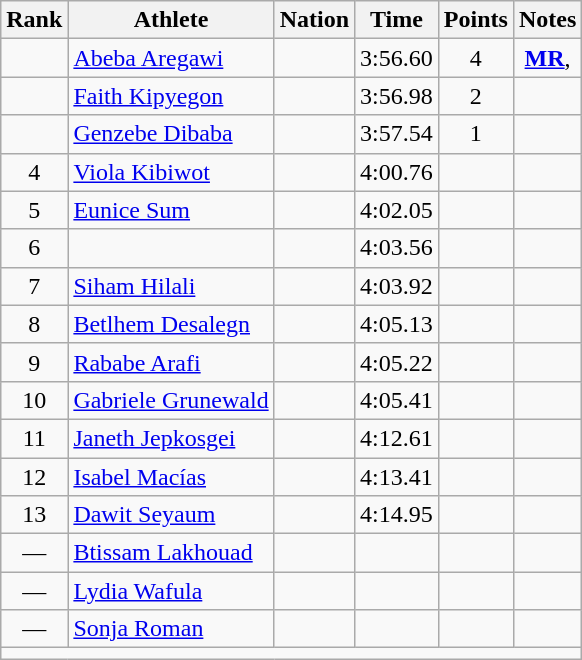<table class="wikitable mw-datatable sortable" style="text-align:center;">
<tr>
<th>Rank</th>
<th>Athlete</th>
<th>Nation</th>
<th>Time</th>
<th>Points</th>
<th>Notes</th>
</tr>
<tr>
<td></td>
<td align=left><a href='#'>Abeba Aregawi</a></td>
<td align=left></td>
<td>3:56.60</td>
<td>4</td>
<td><strong><a href='#'>MR</a></strong>, </td>
</tr>
<tr>
<td></td>
<td align=left><a href='#'>Faith Kipyegon</a></td>
<td align=left></td>
<td>3:56.98</td>
<td>2</td>
<td><strong></strong></td>
</tr>
<tr>
<td></td>
<td align=left><a href='#'>Genzebe Dibaba</a></td>
<td align=left></td>
<td>3:57.54</td>
<td>1</td>
<td></td>
</tr>
<tr>
<td>4</td>
<td align=left><a href='#'>Viola Kibiwot</a></td>
<td align=left></td>
<td>4:00.76</td>
<td></td>
<td></td>
</tr>
<tr>
<td>5</td>
<td align=left><a href='#'>Eunice Sum</a></td>
<td align=left></td>
<td>4:02.05</td>
<td></td>
<td></td>
</tr>
<tr>
<td>6</td>
<td align=left></td>
<td align=left></td>
<td>4:03.56</td>
<td></td>
<td></td>
</tr>
<tr>
<td>7</td>
<td align=left><a href='#'>Siham Hilali</a></td>
<td align=left></td>
<td>4:03.92</td>
<td></td>
<td></td>
</tr>
<tr>
<td>8</td>
<td align=left><a href='#'>Betlhem Desalegn</a></td>
<td align=left></td>
<td>4:05.13</td>
<td></td>
<td><strong></strong></td>
</tr>
<tr>
<td>9</td>
<td align=left><a href='#'>Rababe Arafi</a></td>
<td align=left></td>
<td>4:05.22</td>
<td></td>
<td></td>
</tr>
<tr>
<td>10</td>
<td align=left><a href='#'>Gabriele Grunewald</a></td>
<td align=left></td>
<td>4:05.41</td>
<td></td>
<td></td>
</tr>
<tr>
<td>11</td>
<td align=left><a href='#'>Janeth Jepkosgei</a></td>
<td align=left></td>
<td>4:12.61</td>
<td></td>
<td></td>
</tr>
<tr>
<td>12</td>
<td align=left><a href='#'>Isabel Macías</a></td>
<td align=left></td>
<td>4:13.41</td>
<td></td>
<td></td>
</tr>
<tr>
<td>13</td>
<td align=left><a href='#'>Dawit Seyaum</a></td>
<td align=left></td>
<td>4:14.95</td>
<td></td>
<td></td>
</tr>
<tr>
<td>—</td>
<td align=left><a href='#'>Btissam Lakhouad</a></td>
<td align=left></td>
<td></td>
<td></td>
<td></td>
</tr>
<tr>
<td>—</td>
<td align=left><a href='#'>Lydia Wafula</a></td>
<td align=left></td>
<td></td>
<td></td>
<td></td>
</tr>
<tr>
<td>—</td>
<td align=left><a href='#'>Sonja Roman</a></td>
<td align=left></td>
<td></td>
<td></td>
<td></td>
</tr>
<tr class="sortbottom">
<td colspan=6></td>
</tr>
</table>
